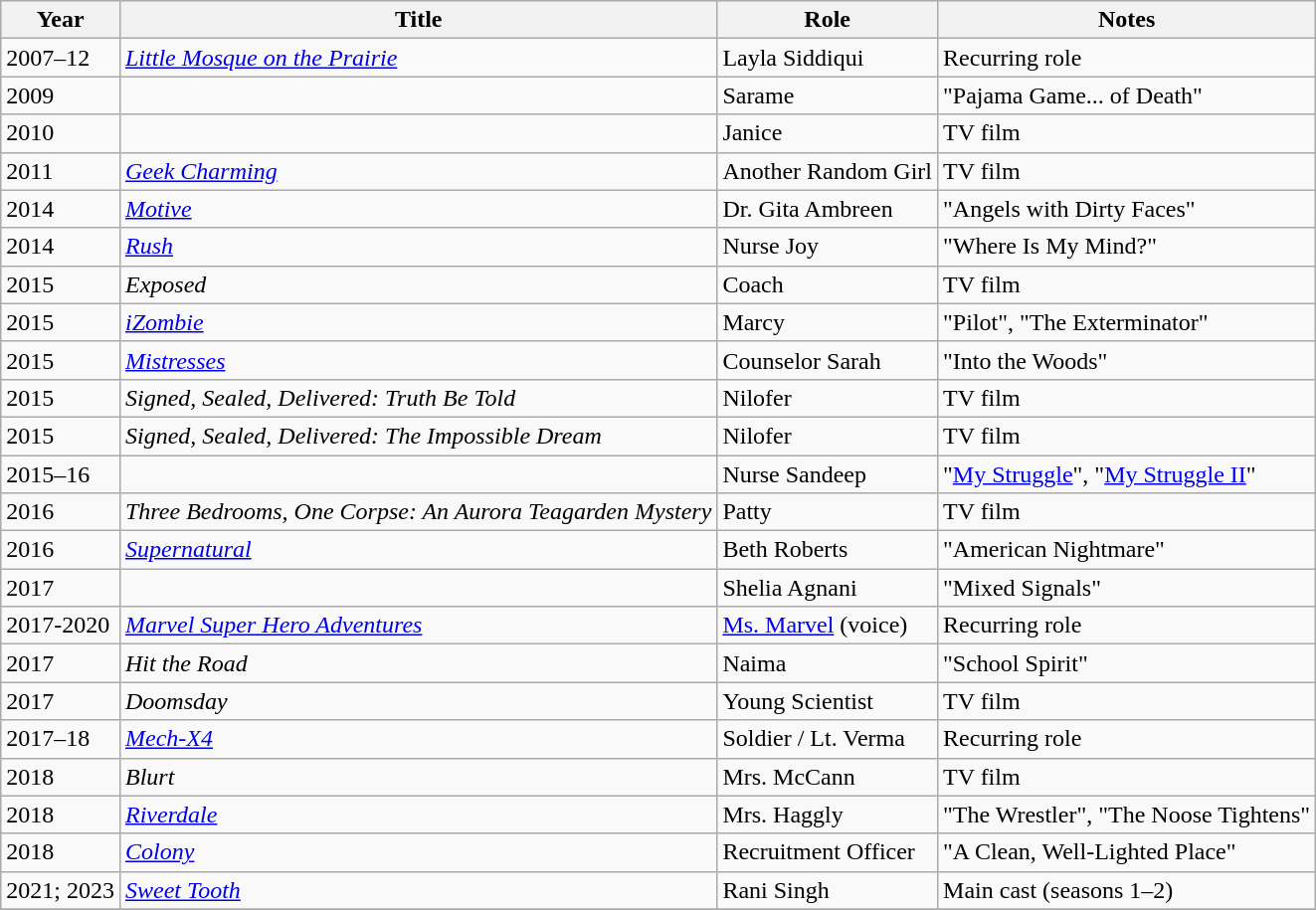<table class="wikitable sortable">
<tr>
<th>Year</th>
<th>Title</th>
<th>Role</th>
<th class="unsortable">Notes</th>
</tr>
<tr>
<td>2007–12</td>
<td><em><a href='#'>Little Mosque on the Prairie</a></em></td>
<td>Layla Siddiqui</td>
<td>Recurring role</td>
</tr>
<tr>
<td>2009</td>
<td><em></em></td>
<td>Sarame</td>
<td>"Pajama Game... of Death"</td>
</tr>
<tr>
<td>2010</td>
<td><em></em></td>
<td>Janice</td>
<td>TV film</td>
</tr>
<tr>
<td>2011</td>
<td><em><a href='#'>Geek Charming</a></em></td>
<td>Another Random Girl</td>
<td>TV film</td>
</tr>
<tr>
<td>2014</td>
<td><em><a href='#'>Motive</a></em></td>
<td>Dr. Gita Ambreen</td>
<td>"Angels with Dirty Faces"</td>
</tr>
<tr>
<td>2014</td>
<td><em><a href='#'>Rush</a></em></td>
<td>Nurse Joy</td>
<td>"Where Is My Mind?"</td>
</tr>
<tr>
<td>2015</td>
<td><em>Exposed</em></td>
<td>Coach</td>
<td>TV film</td>
</tr>
<tr>
<td>2015</td>
<td><em><a href='#'>iZombie</a></em></td>
<td>Marcy</td>
<td>"Pilot", "The Exterminator"</td>
</tr>
<tr>
<td>2015</td>
<td><em><a href='#'>Mistresses</a></em></td>
<td>Counselor Sarah</td>
<td>"Into the Woods"</td>
</tr>
<tr>
<td>2015</td>
<td><em>Signed, Sealed, Delivered: Truth Be Told</em></td>
<td>Nilofer</td>
<td>TV film</td>
</tr>
<tr>
<td>2015</td>
<td><em>Signed, Sealed, Delivered: The Impossible Dream</em></td>
<td>Nilofer</td>
<td>TV film</td>
</tr>
<tr>
<td>2015–16</td>
<td><em></em></td>
<td>Nurse Sandeep</td>
<td>"<a href='#'>My Struggle</a>", "<a href='#'>My Struggle II</a>"</td>
</tr>
<tr>
<td>2016</td>
<td><em>Three Bedrooms, One Corpse: An Aurora Teagarden Mystery</em></td>
<td>Patty</td>
<td>TV film</td>
</tr>
<tr>
<td>2016</td>
<td><em><a href='#'>Supernatural</a></em></td>
<td>Beth Roberts</td>
<td>"American Nightmare"</td>
</tr>
<tr>
<td>2017</td>
<td><em></em></td>
<td>Shelia Agnani</td>
<td>"Mixed Signals"</td>
</tr>
<tr>
<td>2017-2020</td>
<td><em><a href='#'>Marvel Super Hero Adventures</a></em></td>
<td><a href='#'>Ms. Marvel</a> (voice)</td>
<td>Recurring role</td>
</tr>
<tr>
<td>2017</td>
<td><em>Hit the Road</em></td>
<td>Naima</td>
<td>"School Spirit"</td>
</tr>
<tr>
<td>2017</td>
<td><em>Doomsday</em></td>
<td>Young Scientist</td>
<td>TV film</td>
</tr>
<tr>
<td>2017–18</td>
<td><em><a href='#'>Mech-X4</a></em></td>
<td>Soldier / Lt. Verma</td>
<td>Recurring role</td>
</tr>
<tr>
<td>2018</td>
<td><em>Blurt</em></td>
<td>Mrs. McCann</td>
<td>TV film</td>
</tr>
<tr>
<td>2018</td>
<td><em><a href='#'>Riverdale</a></em></td>
<td>Mrs. Haggly</td>
<td>"The Wrestler", "The Noose Tightens"</td>
</tr>
<tr>
<td>2018</td>
<td><em><a href='#'>Colony</a></em></td>
<td>Recruitment Officer</td>
<td>"A Clean, Well-Lighted Place"</td>
</tr>
<tr>
<td>2021; 2023</td>
<td><em><a href='#'>Sweet Tooth</a></em></td>
<td>Rani Singh</td>
<td>Main cast (seasons 1–2)</td>
</tr>
<tr>
</tr>
</table>
